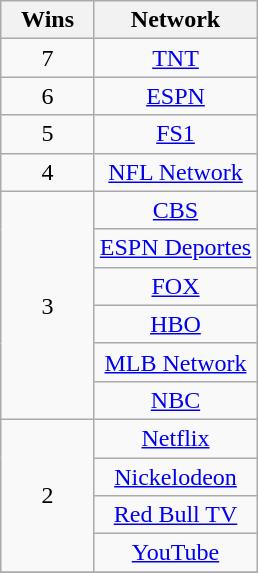<table class="wikitable floatright" style="text-align: center;">
<tr>
<th scope="col" style="width:55px;">Wins</th>
<th scope="col" style="text-align:center;">Network</th>
</tr>
<tr>
<td scope=row style="text-align:center">7</td>
<td><a href='#'>TNT</a></td>
</tr>
<tr>
<td scope=row style="text-align:center">6</td>
<td><a href='#'>ESPN</a></td>
</tr>
<tr>
<td scope=row style="text-align:center">5</td>
<td><a href='#'>FS1</a></td>
</tr>
<tr>
<td scope=row style="text-align:center">4</td>
<td><a href='#'>NFL Network</a></td>
</tr>
<tr>
<td rowspan="6" scope=row style="text-align:center">3</td>
<td><a href='#'>CBS</a></td>
</tr>
<tr>
<td><a href='#'>ESPN Deportes</a></td>
</tr>
<tr>
<td><a href='#'>FOX</a></td>
</tr>
<tr>
<td><a href='#'>HBO</a></td>
</tr>
<tr>
<td><a href='#'>MLB Network</a></td>
</tr>
<tr>
<td><a href='#'>NBC</a></td>
</tr>
<tr>
<td rowspan="4" scope=row style="text-align:center">2</td>
<td><a href='#'>Netflix</a></td>
</tr>
<tr>
<td><a href='#'>Nickelodeon</a></td>
</tr>
<tr>
<td><a href='#'>Red Bull TV</a></td>
</tr>
<tr>
<td><a href='#'>YouTube</a></td>
</tr>
<tr>
</tr>
</table>
